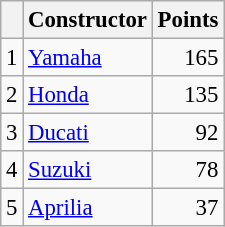<table class="wikitable" style="font-size: 95%;">
<tr>
<th></th>
<th>Constructor</th>
<th>Points</th>
</tr>
<tr>
<td align=center>1</td>
<td> <a href='#'>Yamaha</a></td>
<td align=right>165</td>
</tr>
<tr>
<td align=center>2</td>
<td> <a href='#'>Honda</a></td>
<td align=right>135</td>
</tr>
<tr>
<td align=center>3</td>
<td> <a href='#'>Ducati</a></td>
<td align=right>92</td>
</tr>
<tr>
<td align=center>4</td>
<td> <a href='#'>Suzuki</a></td>
<td align=right>78</td>
</tr>
<tr>
<td align=center>5</td>
<td> <a href='#'>Aprilia</a></td>
<td align=right>37</td>
</tr>
</table>
